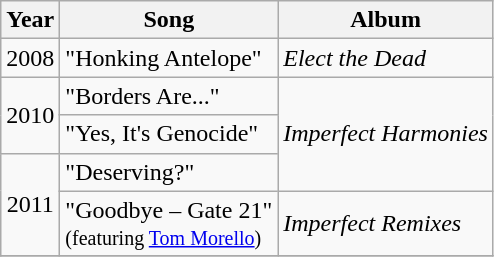<table class="wikitable">
<tr>
<th>Year</th>
<th>Song</th>
<th>Album</th>
</tr>
<tr>
<td align="center">2008</td>
<td>"Honking Antelope"</td>
<td><em>Elect the Dead</em></td>
</tr>
<tr>
<td rowspan="2" align="center">2010</td>
<td>"Borders Are..."</td>
<td rowspan="3"><em>Imperfect Harmonies</em></td>
</tr>
<tr>
<td>"Yes, It's Genocide"</td>
</tr>
<tr>
<td rowspan="2" align="center">2011</td>
<td>"Deserving?"</td>
</tr>
<tr>
<td>"Goodbye – Gate 21"<br><small>(featuring <a href='#'>Tom Morello</a>)</small></td>
<td><em>Imperfect Remixes</em></td>
</tr>
<tr>
</tr>
</table>
